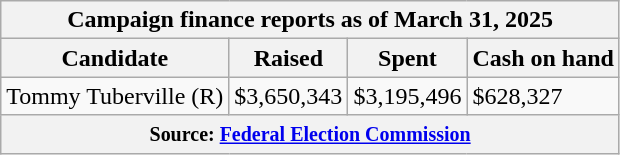<table class="wikitable sortable">
<tr>
<th colspan=4>Campaign finance reports as of March 31, 2025</th>
</tr>
<tr style="text-align:center;">
<th>Candidate</th>
<th>Raised</th>
<th>Spent</th>
<th>Cash on hand</th>
</tr>
<tr>
<td>Tommy Tuberville (R)</td>
<td>$3,650,343</td>
<td>$3,195,496</td>
<td>$628,327</td>
</tr>
<tr>
<th colspan="4"><small>Source: <a href='#'>Federal Election Commission</a></small></th>
</tr>
</table>
